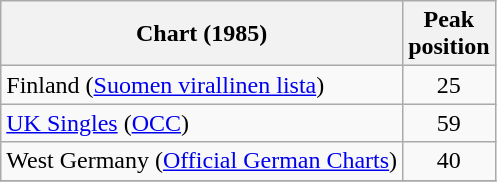<table class="wikitable">
<tr>
<th>Chart (1985)</th>
<th>Peak<br>position</th>
</tr>
<tr>
<td>Finland (<a href='#'>Suomen virallinen lista</a>)</td>
<td align="center">25</td>
</tr>
<tr>
<td><a href='#'>UK Singles</a> (<a href='#'>OCC</a>)</td>
<td align="center">59</td>
</tr>
<tr>
<td>West Germany (<a href='#'>Official German Charts</a>)</td>
<td align="center">40</td>
</tr>
<tr>
</tr>
</table>
